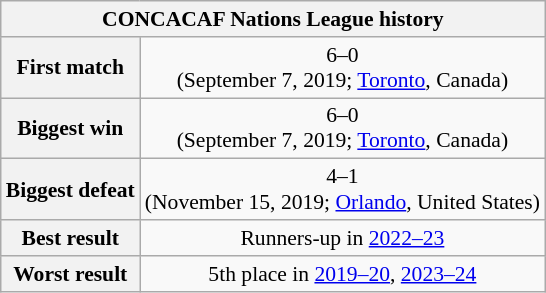<table class="wikitable collapsible collapsed" style="text-align: center;font-size:90%;">
<tr>
<th colspan="2">CONCACAF Nations League history</th>
</tr>
<tr>
<th>First match</th>
<td> 6–0 <br> (September 7, 2019; <a href='#'>Toronto</a>, Canada)</td>
</tr>
<tr>
<th>Biggest win</th>
<td> 6–0 <br> (September 7, 2019; <a href='#'>Toronto</a>, Canada)</td>
</tr>
<tr>
<th>Biggest defeat</th>
<td> 4–1 <br> (November 15, 2019; <a href='#'>Orlando</a>, United States)</td>
</tr>
<tr>
<th>Best result</th>
<td>Runners-up in <a href='#'>2022–23</a></td>
</tr>
<tr>
<th>Worst result</th>
<td>5th place in <a href='#'>2019–20</a>, <a href='#'>2023–24</a></td>
</tr>
</table>
